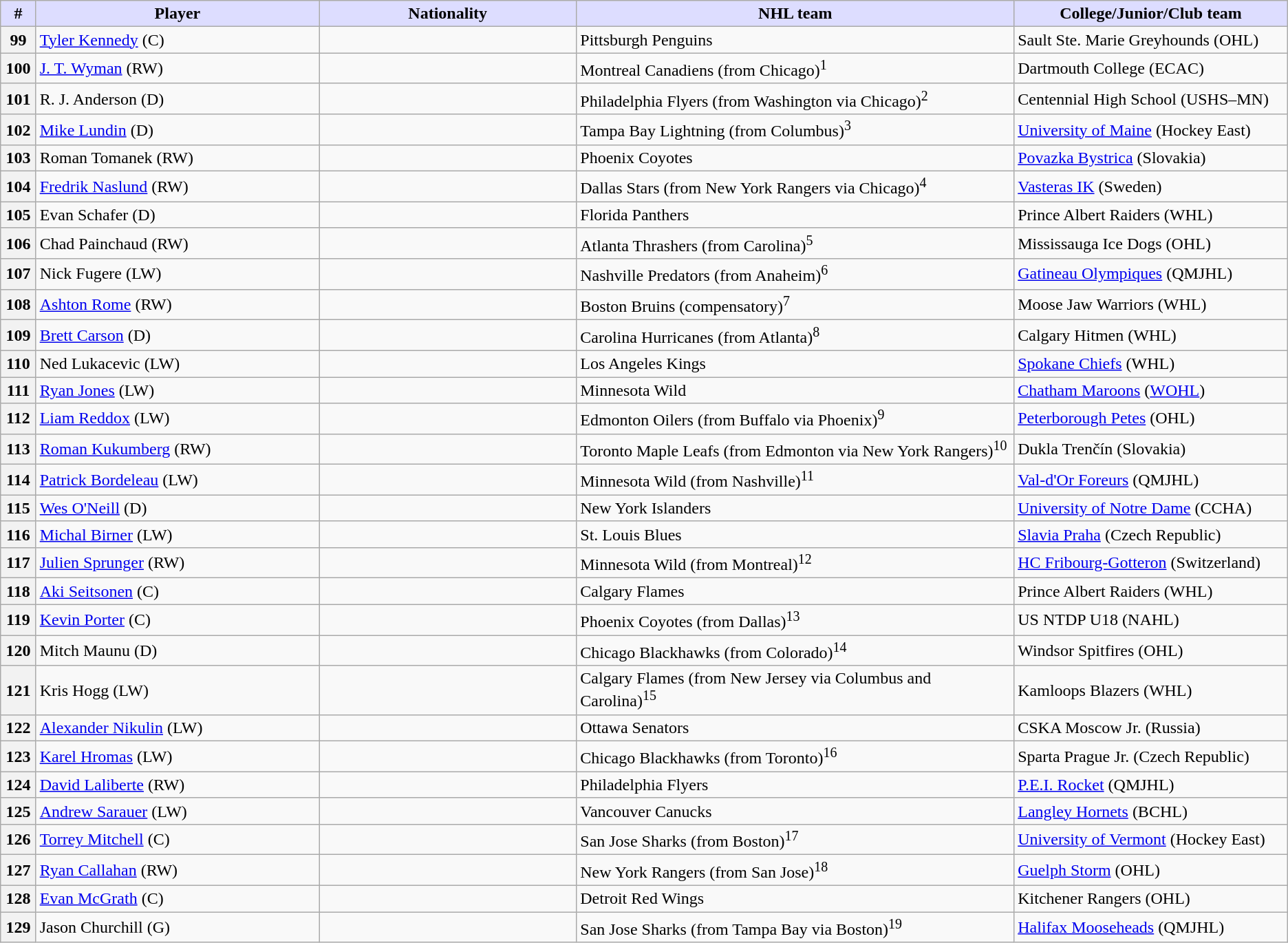<table class="wikitable">
<tr>
<th style="background:#ddf; width:2.75%;">#</th>
<th style="background:#ddf; width:22.0%;">Player</th>
<th style="background:#ddf; width:20.0%;">Nationality</th>
<th style="background:#ddf; width:34.0%;">NHL team</th>
<th style="background:#ddf; width:100.0%;">College/Junior/Club team</th>
</tr>
<tr>
<th>99</th>
<td><a href='#'>Tyler Kennedy</a> (C)</td>
<td></td>
<td>Pittsburgh Penguins</td>
<td>Sault Ste. Marie Greyhounds (OHL)</td>
</tr>
<tr>
<th>100</th>
<td><a href='#'>J. T. Wyman</a> (RW)</td>
<td></td>
<td>Montreal Canadiens (from Chicago)<sup>1</sup></td>
<td>Dartmouth College (ECAC)</td>
</tr>
<tr>
<th>101</th>
<td>R. J. Anderson (D)</td>
<td></td>
<td>Philadelphia Flyers (from Washington via Chicago)<sup>2</sup></td>
<td>Centennial High School (USHS–MN)</td>
</tr>
<tr>
<th>102</th>
<td><a href='#'>Mike Lundin</a> (D)</td>
<td></td>
<td>Tampa Bay Lightning (from Columbus)<sup>3</sup></td>
<td><a href='#'>University of Maine</a> (Hockey East)</td>
</tr>
<tr>
<th>103</th>
<td>Roman Tomanek (RW)</td>
<td></td>
<td>Phoenix Coyotes</td>
<td><a href='#'>Povazka Bystrica</a> (Slovakia)</td>
</tr>
<tr>
<th>104</th>
<td><a href='#'>Fredrik Naslund</a> (RW)</td>
<td></td>
<td>Dallas Stars (from New York Rangers via Chicago)<sup>4</sup></td>
<td><a href='#'>Vasteras IK</a> (Sweden)</td>
</tr>
<tr>
<th>105</th>
<td>Evan Schafer (D)</td>
<td></td>
<td>Florida Panthers</td>
<td>Prince Albert Raiders (WHL)</td>
</tr>
<tr>
<th>106</th>
<td>Chad Painchaud (RW)</td>
<td></td>
<td>Atlanta Thrashers (from Carolina)<sup>5</sup></td>
<td>Mississauga Ice Dogs (OHL)</td>
</tr>
<tr>
<th>107</th>
<td>Nick Fugere (LW)</td>
<td></td>
<td>Nashville Predators (from Anaheim)<sup>6</sup></td>
<td><a href='#'>Gatineau Olympiques</a> (QMJHL)</td>
</tr>
<tr>
<th>108</th>
<td><a href='#'>Ashton Rome</a> (RW)</td>
<td></td>
<td>Boston Bruins (compensatory)<sup>7</sup></td>
<td>Moose Jaw Warriors (WHL)</td>
</tr>
<tr>
<th>109</th>
<td><a href='#'>Brett Carson</a> (D)</td>
<td></td>
<td>Carolina Hurricanes (from Atlanta)<sup>8</sup></td>
<td>Calgary Hitmen (WHL)</td>
</tr>
<tr>
<th>110</th>
<td>Ned Lukacevic (LW)</td>
<td></td>
<td>Los Angeles Kings</td>
<td><a href='#'>Spokane Chiefs</a> (WHL)</td>
</tr>
<tr>
<th>111</th>
<td><a href='#'>Ryan Jones</a> (LW)</td>
<td></td>
<td>Minnesota Wild</td>
<td><a href='#'>Chatham Maroons</a> (<a href='#'>WOHL</a>)</td>
</tr>
<tr>
<th>112</th>
<td><a href='#'>Liam Reddox</a> (LW)</td>
<td></td>
<td>Edmonton Oilers (from Buffalo via Phoenix)<sup>9</sup></td>
<td><a href='#'>Peterborough Petes</a> (OHL)</td>
</tr>
<tr>
<th>113</th>
<td><a href='#'>Roman Kukumberg</a> (RW)</td>
<td></td>
<td>Toronto Maple Leafs (from Edmonton via New York Rangers)<sup>10</sup></td>
<td>Dukla Trenčín (Slovakia)</td>
</tr>
<tr>
<th>114</th>
<td><a href='#'>Patrick Bordeleau</a> (LW)</td>
<td></td>
<td>Minnesota Wild (from Nashville)<sup>11</sup></td>
<td><a href='#'>Val-d'Or Foreurs</a> (QMJHL)</td>
</tr>
<tr>
<th>115</th>
<td><a href='#'>Wes O'Neill</a> (D)</td>
<td></td>
<td>New York Islanders</td>
<td><a href='#'>University of Notre Dame</a> (CCHA)</td>
</tr>
<tr>
<th>116</th>
<td><a href='#'>Michal Birner</a> (LW)</td>
<td></td>
<td>St. Louis Blues</td>
<td><a href='#'>Slavia Praha</a> (Czech Republic)</td>
</tr>
<tr>
<th>117</th>
<td><a href='#'>Julien Sprunger</a> (RW)</td>
<td></td>
<td>Minnesota Wild (from Montreal)<sup>12</sup></td>
<td><a href='#'>HC Fribourg-Gotteron</a> (Switzerland)</td>
</tr>
<tr>
<th>118</th>
<td><a href='#'>Aki Seitsonen</a> (C)</td>
<td></td>
<td>Calgary Flames</td>
<td>Prince Albert Raiders (WHL)</td>
</tr>
<tr>
<th>119</th>
<td><a href='#'>Kevin Porter</a> (C)</td>
<td></td>
<td>Phoenix Coyotes (from Dallas)<sup>13</sup></td>
<td>US NTDP U18 (NAHL)</td>
</tr>
<tr>
<th>120</th>
<td>Mitch Maunu (D)</td>
<td></td>
<td>Chicago Blackhawks (from Colorado)<sup>14</sup></td>
<td>Windsor Spitfires (OHL)</td>
</tr>
<tr>
<th>121</th>
<td>Kris Hogg (LW)</td>
<td></td>
<td>Calgary Flames (from New Jersey via Columbus and Carolina)<sup>15</sup></td>
<td>Kamloops Blazers (WHL)</td>
</tr>
<tr>
<th>122</th>
<td><a href='#'>Alexander Nikulin</a> (LW)</td>
<td></td>
<td>Ottawa Senators</td>
<td>CSKA Moscow Jr. (Russia)</td>
</tr>
<tr>
<th>123</th>
<td><a href='#'>Karel Hromas</a> (LW)</td>
<td></td>
<td>Chicago Blackhawks (from Toronto)<sup>16</sup></td>
<td>Sparta Prague Jr. (Czech Republic)</td>
</tr>
<tr>
<th>124</th>
<td><a href='#'>David Laliberte</a> (RW)</td>
<td></td>
<td>Philadelphia Flyers</td>
<td><a href='#'>P.E.I. Rocket</a> (QMJHL)</td>
</tr>
<tr>
<th>125</th>
<td><a href='#'>Andrew Sarauer</a> (LW)</td>
<td></td>
<td>Vancouver Canucks</td>
<td><a href='#'>Langley Hornets</a> (BCHL)</td>
</tr>
<tr>
<th>126</th>
<td><a href='#'>Torrey Mitchell</a> (C)</td>
<td></td>
<td>San Jose Sharks (from Boston)<sup>17</sup></td>
<td><a href='#'>University of Vermont</a> (Hockey East)</td>
</tr>
<tr>
<th>127</th>
<td><a href='#'>Ryan Callahan</a> (RW)</td>
<td></td>
<td>New York Rangers (from San Jose)<sup>18</sup></td>
<td><a href='#'>Guelph Storm</a> (OHL)</td>
</tr>
<tr>
<th>128</th>
<td><a href='#'>Evan McGrath</a> (C)</td>
<td></td>
<td>Detroit Red Wings</td>
<td>Kitchener Rangers (OHL)</td>
</tr>
<tr>
<th>129</th>
<td>Jason Churchill (G)</td>
<td></td>
<td>San Jose Sharks (from Tampa Bay via Boston)<sup>19</sup></td>
<td><a href='#'>Halifax Mooseheads</a> (QMJHL)</td>
</tr>
</table>
